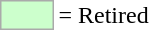<table style="margin: 0.75em 0 0 0.5em;">
<tr>
<td style="background:#cfc; border:1px solid #aaa; width:2em; text-align:center;"></td>
<td>= Retired</td>
</tr>
</table>
